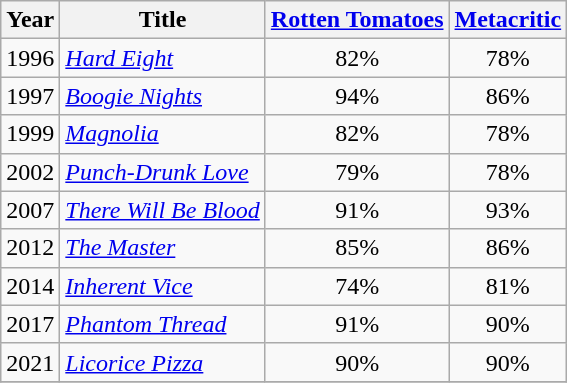<table class="wikitable sortable">
<tr>
<th>Year</th>
<th>Title</th>
<th><a href='#'>Rotten Tomatoes</a></th>
<th><a href='#'>Metacritic</a></th>
</tr>
<tr>
<td>1996</td>
<td><em><a href='#'>Hard Eight</a></em></td>
<td align=center>82%</td>
<td align=center>78%</td>
</tr>
<tr>
<td>1997</td>
<td><em><a href='#'>Boogie Nights</a></em></td>
<td align=center>94%</td>
<td align=center>86%</td>
</tr>
<tr>
<td>1999</td>
<td><em><a href='#'>Magnolia</a></em></td>
<td align=center>82%</td>
<td align=center>78%</td>
</tr>
<tr>
<td>2002</td>
<td><em><a href='#'>Punch-Drunk Love</a></em></td>
<td align=center>79%</td>
<td align=center>78%</td>
</tr>
<tr>
<td>2007</td>
<td><em><a href='#'>There Will Be Blood</a></em></td>
<td align=center>91%</td>
<td align=center>93%</td>
</tr>
<tr>
<td>2012</td>
<td><em><a href='#'>The Master</a></em></td>
<td align=center>85%</td>
<td align=center>86%</td>
</tr>
<tr>
<td>2014</td>
<td><em><a href='#'>Inherent Vice</a></em></td>
<td align=center>74%</td>
<td align=center>81%</td>
</tr>
<tr>
<td>2017</td>
<td><em><a href='#'>Phantom Thread</a></em></td>
<td align=center>91%</td>
<td align=center>90%</td>
</tr>
<tr>
<td>2021</td>
<td><em><a href='#'>Licorice Pizza</a></em></td>
<td align=center>90%</td>
<td align=center>90%</td>
</tr>
<tr>
</tr>
</table>
